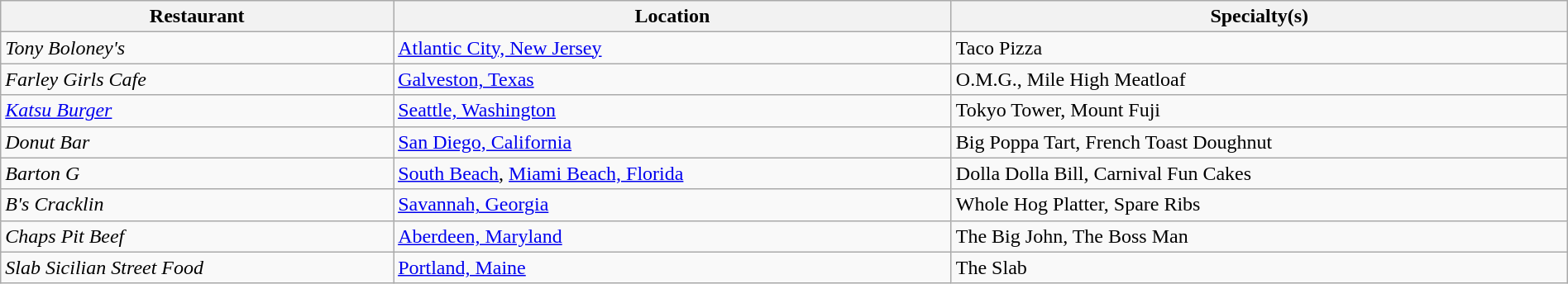<table class="wikitable" style="width:100%;">
<tr>
<th>Restaurant</th>
<th>Location</th>
<th>Specialty(s)</th>
</tr>
<tr>
<td><em>Tony Boloney's</em></td>
<td><a href='#'>Atlantic City, New Jersey</a></td>
<td>Taco Pizza</td>
</tr>
<tr>
<td><em>Farley Girls Cafe</em></td>
<td><a href='#'>Galveston, Texas</a></td>
<td>O.M.G., Mile High Meatloaf</td>
</tr>
<tr>
<td><em><a href='#'>Katsu Burger</a></em></td>
<td><a href='#'>Seattle, Washington</a></td>
<td>Tokyo Tower, Mount Fuji</td>
</tr>
<tr>
<td><em>Donut Bar</em></td>
<td><a href='#'>San Diego, California</a></td>
<td>Big Poppa Tart, French Toast Doughnut</td>
</tr>
<tr>
<td><em>Barton G</em></td>
<td><a href='#'>South Beach</a>, <a href='#'>Miami Beach, Florida</a></td>
<td>Dolla Dolla Bill, Carnival Fun Cakes</td>
</tr>
<tr>
<td><em>B's Cracklin</em></td>
<td><a href='#'>Savannah, Georgia</a></td>
<td>Whole Hog Platter, Spare Ribs</td>
</tr>
<tr>
<td><em>Chaps Pit Beef</em></td>
<td><a href='#'>Aberdeen, Maryland</a></td>
<td>The Big John, The Boss Man</td>
</tr>
<tr>
<td><em>Slab Sicilian Street Food</em></td>
<td><a href='#'>Portland, Maine</a></td>
<td>The Slab</td>
</tr>
</table>
